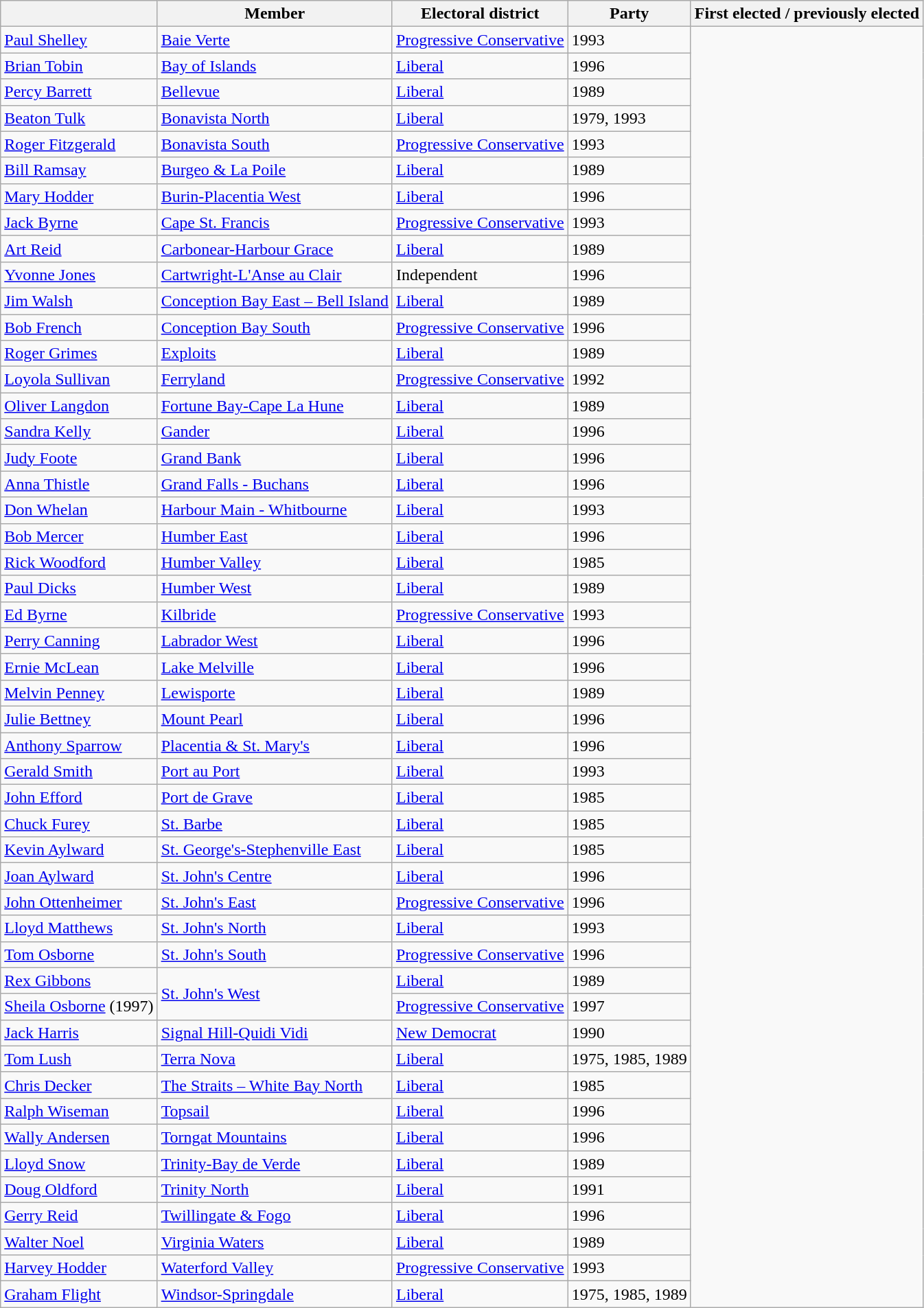<table class="wikitable sortable">
<tr>
<th></th>
<th>Member</th>
<th>Electoral district</th>
<th>Party</th>
<th>First elected / previously elected</th>
</tr>
<tr>
<td><a href='#'>Paul Shelley</a></td>
<td><a href='#'>Baie Verte</a></td>
<td><a href='#'>Progressive Conservative</a></td>
<td>1993</td>
</tr>
<tr>
<td><a href='#'>Brian Tobin</a></td>
<td><a href='#'>Bay of Islands</a></td>
<td><a href='#'>Liberal</a></td>
<td>1996</td>
</tr>
<tr>
<td><a href='#'>Percy Barrett</a></td>
<td><a href='#'>Bellevue</a></td>
<td><a href='#'>Liberal</a></td>
<td>1989</td>
</tr>
<tr>
<td><a href='#'>Beaton Tulk</a></td>
<td><a href='#'>Bonavista North</a></td>
<td><a href='#'>Liberal</a></td>
<td>1979, 1993</td>
</tr>
<tr>
<td><a href='#'>Roger Fitzgerald</a></td>
<td><a href='#'>Bonavista South</a></td>
<td><a href='#'>Progressive Conservative</a></td>
<td>1993</td>
</tr>
<tr>
<td><a href='#'>Bill Ramsay</a></td>
<td><a href='#'>Burgeo & La Poile</a></td>
<td><a href='#'>Liberal</a></td>
<td>1989</td>
</tr>
<tr>
<td><a href='#'>Mary Hodder</a></td>
<td><a href='#'>Burin-Placentia West</a></td>
<td><a href='#'>Liberal</a></td>
<td>1996</td>
</tr>
<tr>
<td><a href='#'>Jack Byrne</a></td>
<td><a href='#'>Cape St. Francis</a></td>
<td><a href='#'>Progressive Conservative</a></td>
<td>1993</td>
</tr>
<tr>
<td><a href='#'>Art Reid</a></td>
<td><a href='#'>Carbonear-Harbour Grace</a></td>
<td><a href='#'>Liberal</a></td>
<td>1989</td>
</tr>
<tr>
<td><a href='#'>Yvonne Jones</a></td>
<td><a href='#'>Cartwright-L'Anse au Clair</a></td>
<td>Independent</td>
<td>1996</td>
</tr>
<tr>
<td><a href='#'>Jim Walsh</a></td>
<td><a href='#'>Conception Bay East – Bell Island</a></td>
<td><a href='#'>Liberal</a></td>
<td>1989</td>
</tr>
<tr>
<td><a href='#'>Bob French</a></td>
<td><a href='#'>Conception Bay South</a></td>
<td><a href='#'>Progressive Conservative</a></td>
<td>1996</td>
</tr>
<tr>
<td><a href='#'>Roger Grimes</a></td>
<td><a href='#'>Exploits</a></td>
<td><a href='#'>Liberal</a></td>
<td>1989</td>
</tr>
<tr>
<td><a href='#'>Loyola Sullivan</a></td>
<td><a href='#'>Ferryland</a></td>
<td><a href='#'>Progressive Conservative</a></td>
<td>1992</td>
</tr>
<tr>
<td><a href='#'>Oliver Langdon</a></td>
<td><a href='#'>Fortune Bay-Cape La Hune</a></td>
<td><a href='#'>Liberal</a></td>
<td>1989</td>
</tr>
<tr>
<td><a href='#'>Sandra Kelly</a></td>
<td><a href='#'>Gander</a></td>
<td><a href='#'>Liberal</a></td>
<td>1996</td>
</tr>
<tr>
<td><a href='#'>Judy Foote</a></td>
<td><a href='#'>Grand Bank</a></td>
<td><a href='#'>Liberal</a></td>
<td>1996</td>
</tr>
<tr>
<td><a href='#'>Anna Thistle</a></td>
<td><a href='#'>Grand Falls - Buchans</a></td>
<td><a href='#'>Liberal</a></td>
<td>1996</td>
</tr>
<tr>
<td><a href='#'>Don Whelan</a></td>
<td><a href='#'>Harbour Main - Whitbourne</a></td>
<td><a href='#'>Liberal</a></td>
<td>1993</td>
</tr>
<tr>
<td><a href='#'>Bob Mercer</a></td>
<td><a href='#'>Humber East</a></td>
<td><a href='#'>Liberal</a></td>
<td>1996</td>
</tr>
<tr>
<td><a href='#'>Rick Woodford</a></td>
<td><a href='#'>Humber Valley</a></td>
<td><a href='#'>Liberal</a></td>
<td>1985</td>
</tr>
<tr>
<td><a href='#'>Paul Dicks</a></td>
<td><a href='#'>Humber West</a></td>
<td><a href='#'>Liberal</a></td>
<td>1989</td>
</tr>
<tr>
<td><a href='#'>Ed Byrne</a></td>
<td><a href='#'>Kilbride</a></td>
<td><a href='#'>Progressive Conservative</a></td>
<td>1993</td>
</tr>
<tr>
<td><a href='#'>Perry Canning</a></td>
<td><a href='#'>Labrador West</a></td>
<td><a href='#'>Liberal</a></td>
<td>1996</td>
</tr>
<tr>
<td><a href='#'>Ernie McLean</a></td>
<td><a href='#'>Lake Melville</a></td>
<td><a href='#'>Liberal</a></td>
<td>1996</td>
</tr>
<tr>
<td><a href='#'>Melvin Penney</a></td>
<td><a href='#'>Lewisporte</a></td>
<td><a href='#'>Liberal</a></td>
<td>1989</td>
</tr>
<tr>
<td><a href='#'>Julie Bettney</a></td>
<td><a href='#'>Mount Pearl</a></td>
<td><a href='#'>Liberal</a></td>
<td>1996</td>
</tr>
<tr>
<td><a href='#'>Anthony Sparrow</a></td>
<td><a href='#'>Placentia & St. Mary's</a></td>
<td><a href='#'>Liberal</a></td>
<td>1996</td>
</tr>
<tr>
<td><a href='#'>Gerald Smith</a></td>
<td><a href='#'>Port au Port</a></td>
<td><a href='#'>Liberal</a></td>
<td>1993</td>
</tr>
<tr>
<td><a href='#'>John Efford</a></td>
<td><a href='#'>Port de Grave</a></td>
<td><a href='#'>Liberal</a></td>
<td>1985</td>
</tr>
<tr>
<td><a href='#'>Chuck Furey</a></td>
<td><a href='#'>St. Barbe</a></td>
<td><a href='#'>Liberal</a></td>
<td>1985</td>
</tr>
<tr>
<td><a href='#'>Kevin Aylward</a></td>
<td><a href='#'>St. George's-Stephenville East</a></td>
<td><a href='#'>Liberal</a></td>
<td>1985</td>
</tr>
<tr>
<td><a href='#'>Joan Aylward</a></td>
<td><a href='#'>St. John's Centre</a></td>
<td><a href='#'>Liberal</a></td>
<td>1996</td>
</tr>
<tr>
<td><a href='#'>John Ottenheimer</a></td>
<td><a href='#'>St. John's East</a></td>
<td><a href='#'>Progressive Conservative</a></td>
<td>1996</td>
</tr>
<tr>
<td><a href='#'>Lloyd Matthews</a></td>
<td><a href='#'>St. John's North</a></td>
<td><a href='#'>Liberal</a></td>
<td>1993</td>
</tr>
<tr>
<td><a href='#'>Tom Osborne</a></td>
<td><a href='#'>St. John's South</a></td>
<td><a href='#'>Progressive Conservative</a></td>
<td>1996</td>
</tr>
<tr>
<td><a href='#'>Rex Gibbons</a></td>
<td rowspan=2><a href='#'>St. John's West</a></td>
<td><a href='#'>Liberal</a></td>
<td>1989</td>
</tr>
<tr>
<td><a href='#'>Sheila Osborne</a> (1997)</td>
<td><a href='#'>Progressive Conservative</a></td>
<td>1997</td>
</tr>
<tr>
<td><a href='#'>Jack Harris</a></td>
<td><a href='#'>Signal Hill-Quidi Vidi</a></td>
<td><a href='#'>New Democrat</a></td>
<td>1990</td>
</tr>
<tr>
<td><a href='#'>Tom Lush</a></td>
<td><a href='#'>Terra Nova</a></td>
<td><a href='#'>Liberal</a></td>
<td>1975, 1985, 1989</td>
</tr>
<tr>
<td><a href='#'>Chris Decker</a></td>
<td><a href='#'>The Straits – White Bay North</a></td>
<td><a href='#'>Liberal</a></td>
<td>1985</td>
</tr>
<tr>
<td><a href='#'>Ralph Wiseman</a></td>
<td><a href='#'>Topsail</a></td>
<td><a href='#'>Liberal</a></td>
<td>1996</td>
</tr>
<tr>
<td><a href='#'>Wally Andersen</a></td>
<td><a href='#'>Torngat Mountains</a></td>
<td><a href='#'>Liberal</a></td>
<td>1996</td>
</tr>
<tr>
<td><a href='#'>Lloyd Snow</a></td>
<td><a href='#'>Trinity-Bay de Verde</a></td>
<td><a href='#'>Liberal</a></td>
<td>1989</td>
</tr>
<tr>
<td><a href='#'>Doug Oldford</a></td>
<td><a href='#'>Trinity North</a></td>
<td><a href='#'>Liberal</a></td>
<td>1991</td>
</tr>
<tr>
<td><a href='#'>Gerry Reid</a></td>
<td><a href='#'>Twillingate & Fogo</a></td>
<td><a href='#'>Liberal</a></td>
<td>1996</td>
</tr>
<tr>
<td><a href='#'>Walter Noel</a></td>
<td><a href='#'>Virginia Waters</a></td>
<td><a href='#'>Liberal</a></td>
<td>1989</td>
</tr>
<tr>
<td><a href='#'>Harvey Hodder</a></td>
<td><a href='#'>Waterford Valley</a></td>
<td><a href='#'>Progressive Conservative</a></td>
<td>1993</td>
</tr>
<tr>
<td><a href='#'>Graham Flight</a></td>
<td><a href='#'>Windsor-Springdale</a></td>
<td><a href='#'>Liberal</a></td>
<td>1975, 1985, 1989</td>
</tr>
</table>
